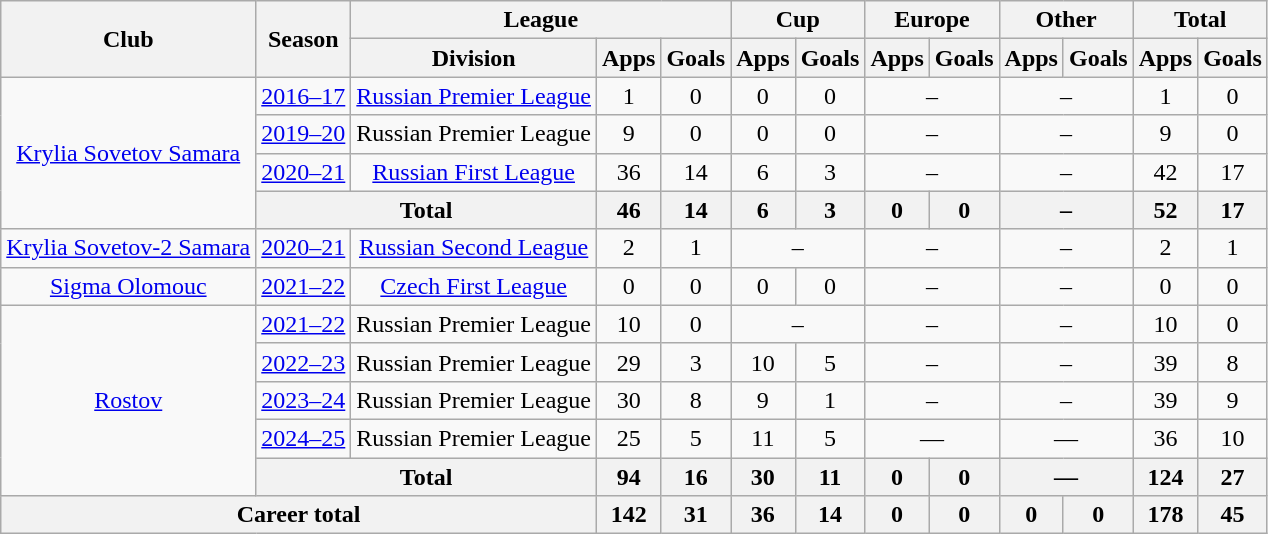<table class="wikitable" style="text-align: center;">
<tr>
<th rowspan="2">Club</th>
<th rowspan="2">Season</th>
<th colspan="3">League</th>
<th colspan="2">Cup</th>
<th colspan="2">Europe</th>
<th colspan="2">Other</th>
<th colspan="2">Total</th>
</tr>
<tr>
<th>Division</th>
<th>Apps</th>
<th>Goals</th>
<th>Apps</th>
<th>Goals</th>
<th>Apps</th>
<th>Goals</th>
<th>Apps</th>
<th>Goals</th>
<th>Apps</th>
<th>Goals</th>
</tr>
<tr>
<td rowspan="4"><a href='#'>Krylia Sovetov Samara</a></td>
<td><a href='#'>2016–17</a></td>
<td><a href='#'>Russian Premier League</a></td>
<td>1</td>
<td>0</td>
<td>0</td>
<td>0</td>
<td colspan=2>–</td>
<td colspan=2>–</td>
<td>1</td>
<td>0</td>
</tr>
<tr>
<td><a href='#'>2019–20</a></td>
<td>Russian Premier League</td>
<td>9</td>
<td>0</td>
<td>0</td>
<td>0</td>
<td colspan=2>–</td>
<td colspan=2>–</td>
<td>9</td>
<td>0</td>
</tr>
<tr>
<td><a href='#'>2020–21</a></td>
<td><a href='#'>Russian First League</a></td>
<td>36</td>
<td>14</td>
<td>6</td>
<td>3</td>
<td colspan=2>–</td>
<td colspan=2>–</td>
<td>42</td>
<td>17</td>
</tr>
<tr>
<th colspan="2">Total</th>
<th>46</th>
<th>14</th>
<th>6</th>
<th>3</th>
<th>0</th>
<th>0</th>
<th colspan=2>–</th>
<th>52</th>
<th>17</th>
</tr>
<tr>
<td><a href='#'>Krylia Sovetov-2 Samara</a></td>
<td><a href='#'>2020–21</a></td>
<td><a href='#'>Russian Second League</a></td>
<td>2</td>
<td>1</td>
<td colspan=2>–</td>
<td colspan=2>–</td>
<td colspan=2>–</td>
<td>2</td>
<td>1</td>
</tr>
<tr>
<td><a href='#'>Sigma Olomouc</a></td>
<td><a href='#'>2021–22</a></td>
<td><a href='#'>Czech First League</a></td>
<td>0</td>
<td>0</td>
<td>0</td>
<td>0</td>
<td colspan=2>–</td>
<td colspan=2>–</td>
<td>0</td>
<td>0</td>
</tr>
<tr>
<td rowspan="5"><a href='#'>Rostov</a></td>
<td><a href='#'>2021–22</a></td>
<td>Russian Premier League</td>
<td>10</td>
<td>0</td>
<td colspan=2>–</td>
<td colspan=2>–</td>
<td colspan=2>–</td>
<td>10</td>
<td>0</td>
</tr>
<tr>
<td><a href='#'>2022–23</a></td>
<td>Russian Premier League</td>
<td>29</td>
<td>3</td>
<td>10</td>
<td>5</td>
<td colspan=2>–</td>
<td colspan=2>–</td>
<td>39</td>
<td>8</td>
</tr>
<tr>
<td><a href='#'>2023–24</a></td>
<td>Russian Premier League</td>
<td>30</td>
<td>8</td>
<td>9</td>
<td>1</td>
<td colspan=2>–</td>
<td colspan=2>–</td>
<td>39</td>
<td>9</td>
</tr>
<tr>
<td><a href='#'>2024–25</a></td>
<td>Russian Premier League</td>
<td>25</td>
<td>5</td>
<td>11</td>
<td>5</td>
<td colspan="2">—</td>
<td colspan="2">—</td>
<td>36</td>
<td>10</td>
</tr>
<tr>
<th colspan="2">Total</th>
<th>94</th>
<th>16</th>
<th>30</th>
<th>11</th>
<th>0</th>
<th>0</th>
<th colspan="2">—</th>
<th>124</th>
<th>27</th>
</tr>
<tr>
<th colspan="3">Career total</th>
<th>142</th>
<th>31</th>
<th>36</th>
<th>14</th>
<th>0</th>
<th>0</th>
<th>0</th>
<th>0</th>
<th>178</th>
<th>45</th>
</tr>
</table>
